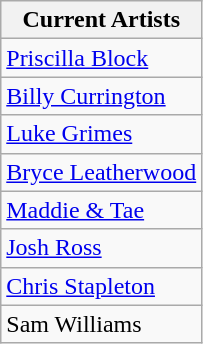<table class="wikitable">
<tr>
<th>Current Artists</th>
</tr>
<tr>
<td><a href='#'>Priscilla Block</a></td>
</tr>
<tr>
<td><a href='#'>Billy Currington</a></td>
</tr>
<tr>
<td><a href='#'>Luke Grimes</a></td>
</tr>
<tr>
<td><a href='#'>Bryce Leatherwood</a></td>
</tr>
<tr>
<td><a href='#'>Maddie & Tae</a></td>
</tr>
<tr>
<td><a href='#'>Josh Ross</a></td>
</tr>
<tr>
<td><a href='#'>Chris Stapleton</a></td>
</tr>
<tr>
<td>Sam Williams</td>
</tr>
</table>
